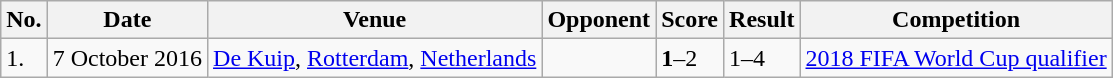<table class="wikitable">
<tr>
<th>No.</th>
<th>Date</th>
<th>Venue</th>
<th>Opponent</th>
<th>Score</th>
<th>Result</th>
<th>Competition</th>
</tr>
<tr>
<td>1.</td>
<td>7 October 2016</td>
<td><a href='#'>De Kuip</a>, <a href='#'>Rotterdam</a>, <a href='#'>Netherlands</a></td>
<td></td>
<td><strong>1</strong>–2</td>
<td>1–4</td>
<td><a href='#'>2018 FIFA World Cup qualifier</a></td>
</tr>
</table>
